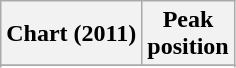<table class="wikitable sortable">
<tr>
<th>Chart (2011)</th>
<th>Peak<br>position</th>
</tr>
<tr>
</tr>
<tr>
</tr>
<tr>
</tr>
<tr>
</tr>
</table>
